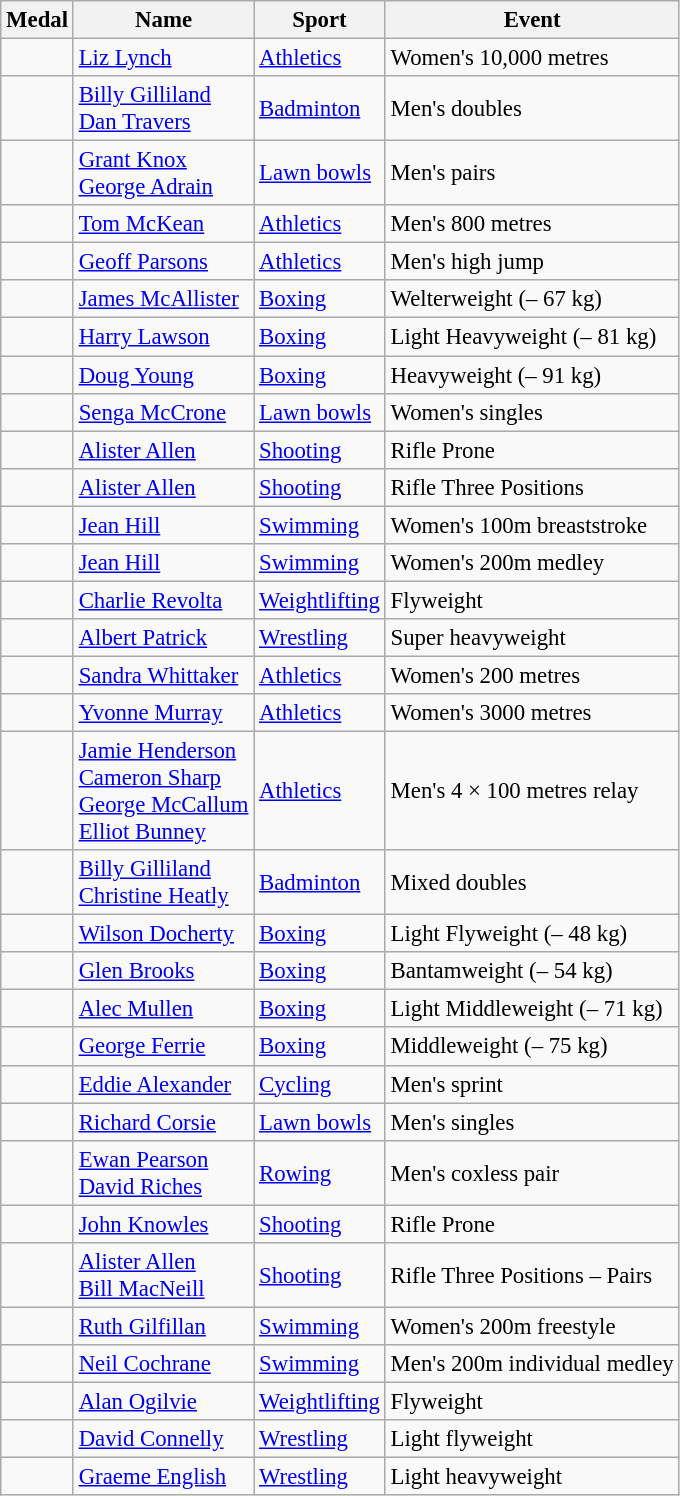<table class="wikitable sortable" style="font-size: 95%;">
<tr>
<th>Medal</th>
<th>Name</th>
<th>Sport</th>
<th>Event</th>
</tr>
<tr>
<td></td>
<td><a href='#'>Liz Lynch</a></td>
<td><a href='#'>Athletics</a></td>
<td>Women's 10,000 metres</td>
</tr>
<tr>
<td></td>
<td><a href='#'>Billy Gilliland</a><br><a href='#'>Dan Travers</a></td>
<td><a href='#'>Badminton</a></td>
<td>Men's doubles</td>
</tr>
<tr>
<td></td>
<td><a href='#'>Grant Knox</a><br><a href='#'>George Adrain</a></td>
<td><a href='#'>Lawn bowls</a></td>
<td>Men's pairs</td>
</tr>
<tr>
<td></td>
<td><a href='#'>Tom McKean</a></td>
<td><a href='#'>Athletics</a></td>
<td>Men's 800 metres</td>
</tr>
<tr>
<td></td>
<td><a href='#'>Geoff Parsons</a></td>
<td><a href='#'>Athletics</a></td>
<td>Men's high jump</td>
</tr>
<tr>
<td></td>
<td><a href='#'>James McAllister</a></td>
<td><a href='#'>Boxing</a></td>
<td>Welterweight (– 67 kg)</td>
</tr>
<tr>
<td></td>
<td><a href='#'>Harry Lawson</a></td>
<td><a href='#'>Boxing</a></td>
<td>Light Heavyweight (– 81 kg)</td>
</tr>
<tr>
<td></td>
<td><a href='#'>Doug Young</a></td>
<td><a href='#'>Boxing</a></td>
<td>Heavyweight (– 91 kg)</td>
</tr>
<tr>
<td></td>
<td><a href='#'>Senga McCrone</a></td>
<td><a href='#'>Lawn bowls</a></td>
<td>Women's singles</td>
</tr>
<tr>
<td></td>
<td><a href='#'>Alister Allen</a></td>
<td><a href='#'>Shooting</a></td>
<td>Rifle Prone</td>
</tr>
<tr>
<td></td>
<td><a href='#'>Alister Allen</a></td>
<td><a href='#'>Shooting</a></td>
<td>Rifle Three Positions</td>
</tr>
<tr>
<td></td>
<td><a href='#'>Jean Hill</a></td>
<td><a href='#'>Swimming</a></td>
<td>Women's 100m breaststroke</td>
</tr>
<tr>
<td></td>
<td><a href='#'>Jean Hill</a></td>
<td><a href='#'>Swimming</a></td>
<td>Women's 200m medley</td>
</tr>
<tr>
<td></td>
<td><a href='#'>Charlie Revolta</a></td>
<td><a href='#'>Weightlifting</a></td>
<td>Flyweight</td>
</tr>
<tr>
<td></td>
<td><a href='#'>Albert Patrick</a></td>
<td><a href='#'>Wrestling</a></td>
<td>Super heavyweight</td>
</tr>
<tr>
<td></td>
<td><a href='#'>Sandra Whittaker</a></td>
<td><a href='#'>Athletics</a></td>
<td>Women's 200 metres</td>
</tr>
<tr>
<td></td>
<td><a href='#'>Yvonne Murray</a></td>
<td><a href='#'>Athletics</a></td>
<td>Women's 3000 metres</td>
</tr>
<tr>
<td></td>
<td><a href='#'>Jamie Henderson</a><br><a href='#'>Cameron Sharp</a><br><a href='#'>George McCallum</a><br><a href='#'>Elliot Bunney</a></td>
<td><a href='#'>Athletics</a></td>
<td>Men's 4 × 100 metres relay</td>
</tr>
<tr>
<td></td>
<td><a href='#'>Billy Gilliland</a><br><a href='#'>Christine Heatly</a></td>
<td><a href='#'>Badminton</a></td>
<td>Mixed doubles</td>
</tr>
<tr>
<td></td>
<td><a href='#'>Wilson Docherty</a></td>
<td><a href='#'>Boxing</a></td>
<td>Light Flyweight (– 48 kg)</td>
</tr>
<tr>
<td></td>
<td><a href='#'>Glen Brooks</a></td>
<td><a href='#'>Boxing</a></td>
<td>Bantamweight (– 54 kg)</td>
</tr>
<tr>
<td></td>
<td><a href='#'>Alec Mullen</a></td>
<td><a href='#'>Boxing</a></td>
<td>Light Middleweight (– 71 kg)</td>
</tr>
<tr>
<td></td>
<td><a href='#'>George Ferrie</a></td>
<td><a href='#'>Boxing</a></td>
<td>Middleweight (– 75 kg)</td>
</tr>
<tr>
<td></td>
<td><a href='#'>Eddie Alexander</a></td>
<td><a href='#'>Cycling</a></td>
<td>Men's sprint</td>
</tr>
<tr>
<td></td>
<td><a href='#'>Richard Corsie</a></td>
<td><a href='#'>Lawn bowls</a></td>
<td>Men's singles</td>
</tr>
<tr>
<td></td>
<td><a href='#'>Ewan Pearson</a><br><a href='#'>David Riches</a></td>
<td><a href='#'>Rowing</a></td>
<td>Men's coxless pair</td>
</tr>
<tr>
<td></td>
<td><a href='#'>John Knowles</a></td>
<td><a href='#'>Shooting</a></td>
<td>Rifle Prone</td>
</tr>
<tr>
<td></td>
<td><a href='#'>Alister Allen</a><br><a href='#'>Bill MacNeill</a></td>
<td><a href='#'>Shooting</a></td>
<td>Rifle Three Positions – Pairs</td>
</tr>
<tr>
<td></td>
<td><a href='#'>Ruth Gilfillan</a></td>
<td><a href='#'>Swimming</a></td>
<td>Women's 200m freestyle</td>
</tr>
<tr>
<td></td>
<td><a href='#'>Neil Cochrane</a></td>
<td><a href='#'>Swimming</a></td>
<td>Men's 200m individual medley</td>
</tr>
<tr>
<td></td>
<td><a href='#'>Alan Ogilvie</a></td>
<td><a href='#'>Weightlifting</a></td>
<td>Flyweight</td>
</tr>
<tr>
<td></td>
<td><a href='#'>David Connelly</a></td>
<td><a href='#'>Wrestling</a></td>
<td>Light flyweight</td>
</tr>
<tr>
<td></td>
<td><a href='#'>Graeme English</a></td>
<td><a href='#'>Wrestling</a></td>
<td>Light heavyweight</td>
</tr>
</table>
